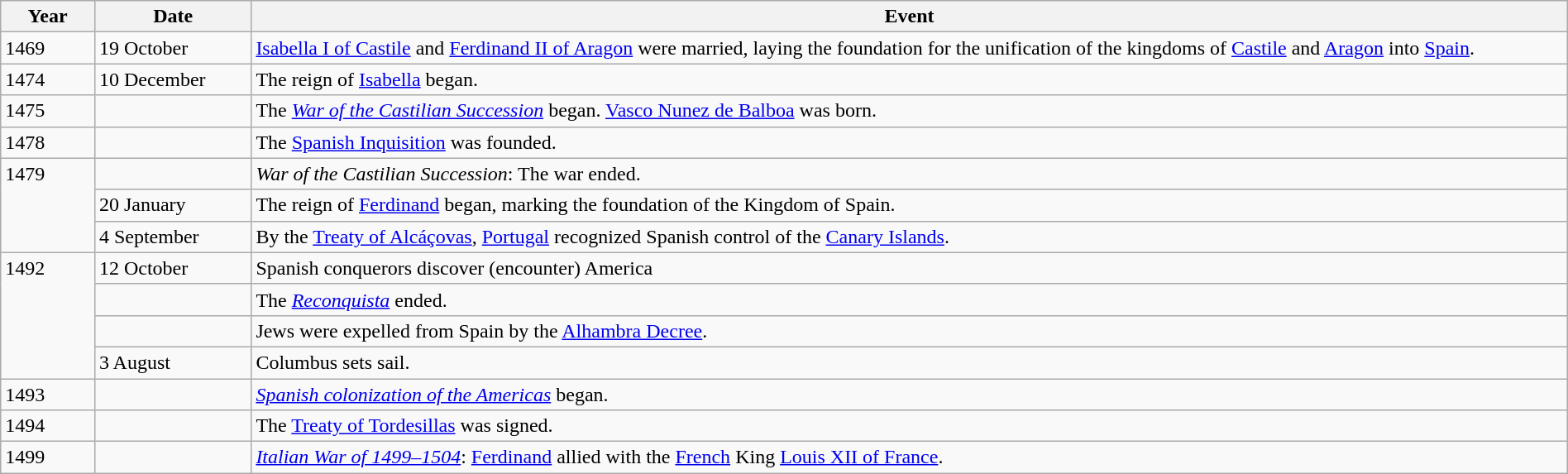<table class="wikitable" style="width:100%">
<tr>
<th style="width:6%">Year</th>
<th style="width:10%">Date</th>
<th>Event</th>
</tr>
<tr>
<td>1469</td>
<td>19 October</td>
<td><a href='#'>Isabella I of Castile</a> and <a href='#'>Ferdinand II of Aragon</a> were married, laying the foundation for the unification of the kingdoms of <a href='#'>Castile</a> and <a href='#'>Aragon</a> into <a href='#'>Spain</a>.</td>
</tr>
<tr>
<td>1474</td>
<td>10 December</td>
<td>The reign of <a href='#'>Isabella</a> began.</td>
</tr>
<tr>
<td>1475</td>
<td></td>
<td>The <em><a href='#'>War of the Castilian Succession</a></em> began. <a href='#'>Vasco Nunez de Balboa</a> was born.</td>
</tr>
<tr>
<td>1478</td>
<td></td>
<td>The <a href='#'>Spanish Inquisition</a> was founded.</td>
</tr>
<tr>
<td rowspan="3" style="vertical-align:top;">1479</td>
<td></td>
<td><em>War of the Castilian Succession</em>: The war ended.</td>
</tr>
<tr>
<td>20 January</td>
<td>The reign of <a href='#'>Ferdinand</a> began, marking the foundation of the Kingdom of Spain.</td>
</tr>
<tr>
<td>4 September</td>
<td>By the <a href='#'>Treaty of Alcáçovas</a>, <a href='#'>Portugal</a> recognized Spanish control of the <a href='#'>Canary Islands</a>.</td>
</tr>
<tr>
<td rowspan="4" style="vertical-align:top;">1492</td>
<td>12 October</td>
<td>Spanish conquerors discover (encounter) America</td>
</tr>
<tr>
<td></td>
<td>The <em><a href='#'>Reconquista</a></em> ended.</td>
</tr>
<tr>
<td></td>
<td>Jews were expelled from Spain by the <a href='#'>Alhambra Decree</a>.</td>
</tr>
<tr>
<td>3 August</td>
<td>Columbus sets sail.</td>
</tr>
<tr>
<td>1493</td>
<td></td>
<td><em><a href='#'>Spanish colonization of the Americas</a></em> began.</td>
</tr>
<tr>
<td>1494</td>
<td></td>
<td>The <a href='#'>Treaty of Tordesillas</a> was signed.</td>
</tr>
<tr>
<td>1499</td>
<td></td>
<td><em><a href='#'>Italian War of 1499–1504</a></em>: <a href='#'>Ferdinand</a> allied with the <a href='#'>French</a> King <a href='#'>Louis XII of France</a>.</td>
</tr>
</table>
